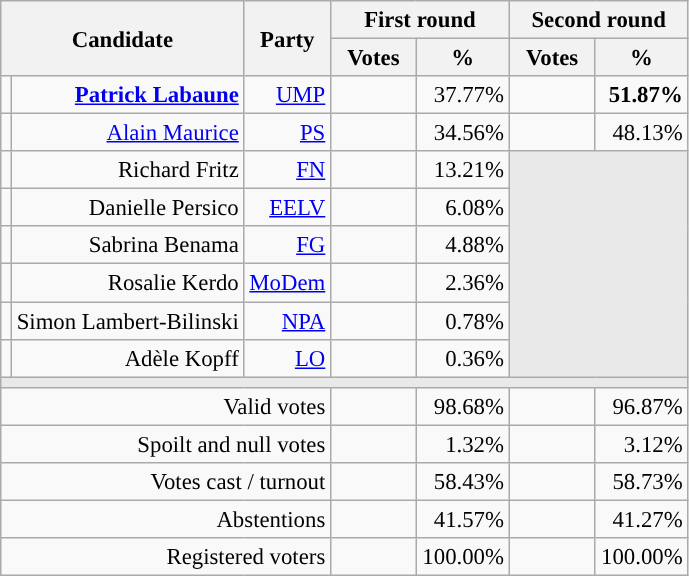<table class="wikitable" style="text-align:right;font-size:95%;">
<tr>
<th rowspan=2 colspan=2>Candidate</th>
<th rowspan=2 colspan=1>Party</th>
<th colspan=2>First round</th>
<th colspan=2>Second round</th>
</tr>
<tr>
<th style="width:50px;">Votes</th>
<th style="width:55px;">%</th>
<th style="width:50px;">Votes</th>
<th style="width:55px;">%</th>
</tr>
<tr>
<td style="color:inherit;background-color:"></td>
<td><strong><a href='#'>Patrick Labaune</a></strong></td>
<td><a href='#'>UMP</a></td>
<td></td>
<td>37.77%</td>
<td><strong></strong></td>
<td><strong>51.87%</strong></td>
</tr>
<tr>
<td style="color:inherit;background-color:"></td>
<td><a href='#'>Alain Maurice</a></td>
<td><a href='#'>PS</a></td>
<td></td>
<td>34.56%</td>
<td></td>
<td>48.13%</td>
</tr>
<tr>
<td style="color:inherit;background-color:"></td>
<td>Richard Fritz</td>
<td><a href='#'>FN</a></td>
<td></td>
<td>13.21%</td>
<td colspan=7 rowspan=6 style="background-color:#E9E9E9;"></td>
</tr>
<tr>
<td style="color:inherit;background-color:"></td>
<td>Danielle Persico</td>
<td><a href='#'>EELV</a></td>
<td></td>
<td>6.08%</td>
</tr>
<tr>
<td style="color:inherit;background-color:"></td>
<td>Sabrina Benama</td>
<td><a href='#'>FG</a></td>
<td></td>
<td>4.88%</td>
</tr>
<tr>
<td style="color:inherit;background-color:"></td>
<td>Rosalie Kerdo</td>
<td><a href='#'>MoDem</a></td>
<td></td>
<td>2.36%</td>
</tr>
<tr>
<td style="color:inherit;background-color:"></td>
<td>Simon Lambert-Bilinski</td>
<td><a href='#'>NPA</a></td>
<td></td>
<td>0.78%</td>
</tr>
<tr>
<td style="color:inherit;background-color:"></td>
<td>Adèle Kopff</td>
<td><a href='#'>LO</a></td>
<td></td>
<td>0.36%</td>
</tr>
<tr>
<td colspan=7 style="background-color:#E9E9E9;"></td>
</tr>
<tr>
<td colspan=3>Valid votes</td>
<td></td>
<td>98.68%</td>
<td></td>
<td>96.87%</td>
</tr>
<tr>
<td colspan=3>Spoilt and null votes</td>
<td></td>
<td>1.32%</td>
<td></td>
<td>3.12%</td>
</tr>
<tr>
<td colspan=3>Votes cast / turnout</td>
<td></td>
<td>58.43%</td>
<td></td>
<td>58.73%</td>
</tr>
<tr>
<td colspan=3>Abstentions</td>
<td></td>
<td>41.57%</td>
<td></td>
<td>41.27%</td>
</tr>
<tr>
<td colspan=3>Registered voters</td>
<td></td>
<td>100.00%</td>
<td></td>
<td>100.00%</td>
</tr>
</table>
